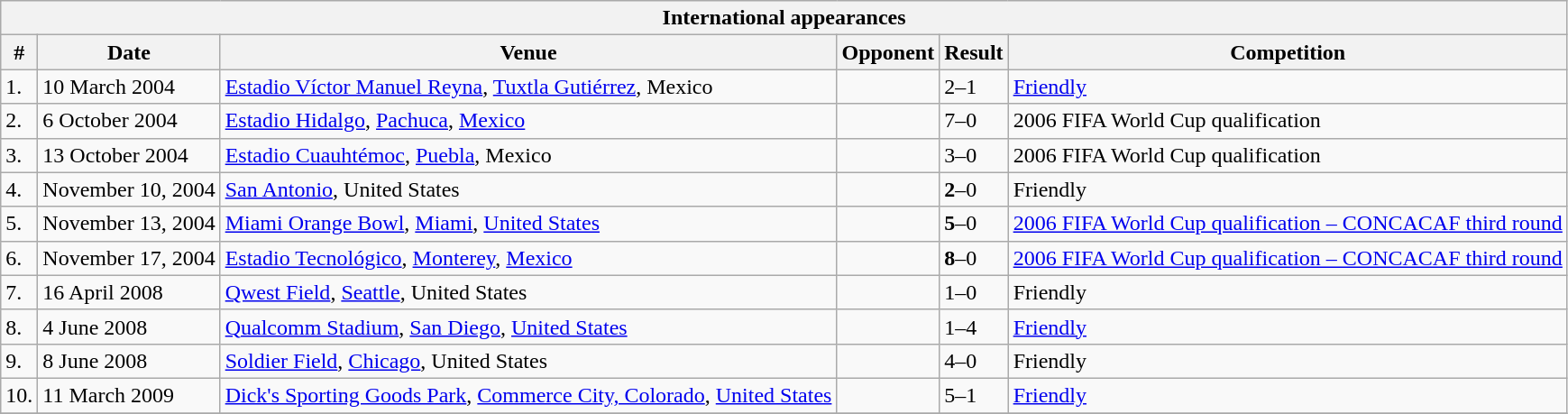<table class="wikitable collapsible collapsed" style="font-size:100%">
<tr>
<th colspan="10"><strong>International appearances</strong></th>
</tr>
<tr>
<th>#</th>
<th>Date</th>
<th>Venue</th>
<th>Opponent</th>
<th>Result</th>
<th>Competition</th>
</tr>
<tr>
<td>1.</td>
<td>10 March 2004</td>
<td><a href='#'>Estadio Víctor Manuel Reyna</a>, <a href='#'>Tuxtla Gutiérrez</a>, Mexico</td>
<td></td>
<td>2–1</td>
<td><a href='#'>Friendly</a></td>
</tr>
<tr>
<td>2.</td>
<td>6 October 2004</td>
<td><a href='#'>Estadio Hidalgo</a>, <a href='#'>Pachuca</a>, <a href='#'>Mexico</a></td>
<td></td>
<td>7–0</td>
<td>2006 FIFA World Cup qualification</td>
</tr>
<tr>
<td>3.</td>
<td>13 October 2004</td>
<td><a href='#'>Estadio Cuauhtémoc</a>, <a href='#'>Puebla</a>, Mexico</td>
<td></td>
<td>3–0</td>
<td>2006 FIFA World Cup qualification</td>
</tr>
<tr>
<td>4.</td>
<td>November 10, 2004</td>
<td><a href='#'>San Antonio</a>, United States</td>
<td></td>
<td><strong>2</strong>–0</td>
<td>Friendly</td>
</tr>
<tr>
<td>5.</td>
<td>November 13, 2004</td>
<td><a href='#'>Miami Orange Bowl</a>, <a href='#'>Miami</a>, <a href='#'>United States</a></td>
<td></td>
<td><strong>5</strong>–0</td>
<td><a href='#'>2006 FIFA World Cup qualification – CONCACAF third round</a></td>
</tr>
<tr>
<td>6.</td>
<td>November 17, 2004</td>
<td><a href='#'>Estadio Tecnológico</a>, <a href='#'>Monterey</a>, <a href='#'>Mexico</a></td>
<td></td>
<td><strong>8</strong>–0</td>
<td><a href='#'>2006 FIFA World Cup qualification – CONCACAF third round</a></td>
</tr>
<tr>
<td>7.</td>
<td>16 April 2008</td>
<td><a href='#'>Qwest Field</a>, <a href='#'>Seattle</a>, United States</td>
<td></td>
<td>1–0</td>
<td>Friendly</td>
</tr>
<tr>
<td>8.</td>
<td>4 June 2008</td>
<td><a href='#'>Qualcomm Stadium</a>, <a href='#'>San Diego</a>, <a href='#'>United States</a></td>
<td></td>
<td>1–4</td>
<td><a href='#'>Friendly</a></td>
</tr>
<tr>
<td>9.</td>
<td>8 June 2008</td>
<td><a href='#'>Soldier Field</a>, <a href='#'>Chicago</a>, United States</td>
<td></td>
<td>4–0</td>
<td>Friendly</td>
</tr>
<tr>
<td>10.</td>
<td>11 March 2009</td>
<td><a href='#'>Dick's Sporting Goods Park</a>, <a href='#'>Commerce City, Colorado</a>, <a href='#'>United States</a></td>
<td></td>
<td>5–1</td>
<td><a href='#'>Friendly</a></td>
</tr>
<tr>
</tr>
</table>
